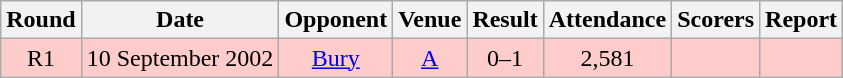<table class="wikitable" style="text-align:center;">
<tr>
<th>Round</th>
<th>Date</th>
<th>Opponent</th>
<th>Venue</th>
<th>Result</th>
<th>Attendance</th>
<th>Scorers</th>
<th>Report</th>
</tr>
<tr style="background:#FFCCCC;">
<td>R1</td>
<td>10 September 2002</td>
<td><a href='#'>Bury</a></td>
<td><a href='#'>A</a></td>
<td>0–1</td>
<td>2,581</td>
<td></td>
<td></td>
</tr>
</table>
